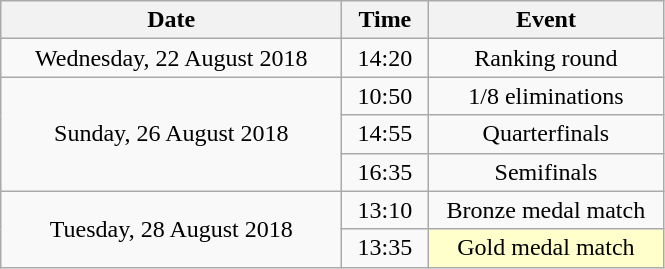<table class = "wikitable" style="text-align:center;">
<tr>
<th width=220>Date</th>
<th width=50>Time</th>
<th width=150>Event</th>
</tr>
<tr>
<td>Wednesday, 22 August 2018</td>
<td>14:20</td>
<td>Ranking round</td>
</tr>
<tr>
<td rowspan=3>Sunday, 26 August 2018</td>
<td>10:50</td>
<td>1/8 eliminations</td>
</tr>
<tr>
<td>14:55</td>
<td>Quarterfinals</td>
</tr>
<tr>
<td>16:35</td>
<td>Semifinals</td>
</tr>
<tr>
<td rowspan=2>Tuesday, 28 August 2018</td>
<td>13:10</td>
<td>Bronze medal match</td>
</tr>
<tr>
<td>13:35</td>
<td bgcolor=ffffcc>Gold medal match</td>
</tr>
</table>
